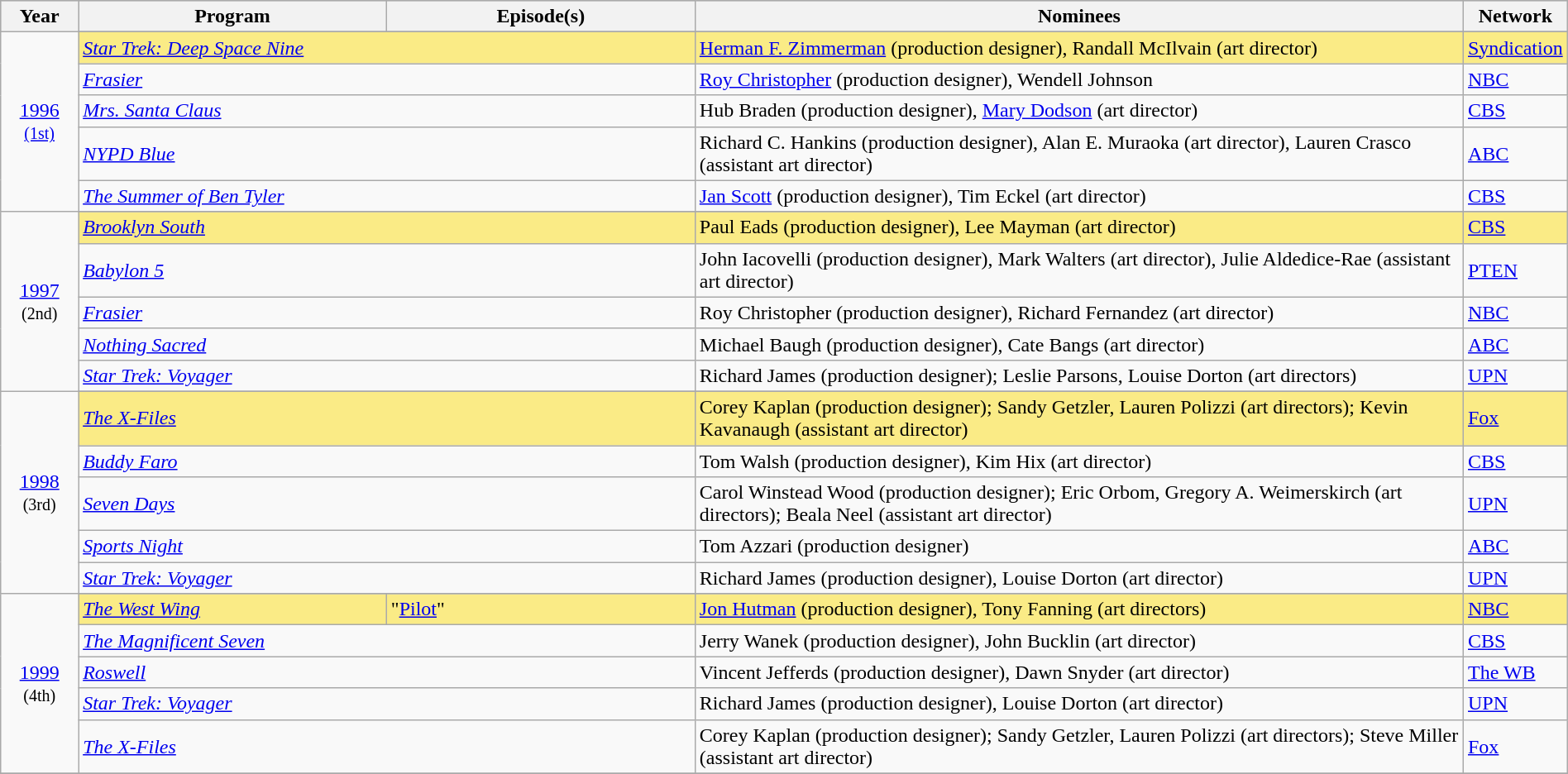<table class="wikitable" style="width:100%">
<tr bgcolor="#bebebe">
<th width="5%">Year</th>
<th width="20%">Program</th>
<th width="20%">Episode(s)</th>
<th width="50%">Nominees</th>
<th width="5%">Network</th>
</tr>
<tr>
<td rowspan=6 style="text-align:center"><a href='#'>1996</a><br><small><a href='#'>(1st)</a></small><br></td>
</tr>
<tr style="background:#FAEB86">
<td colspan="2"><em><a href='#'>Star Trek: Deep Space Nine</a></em></td>
<td><a href='#'>Herman F. Zimmerman</a> (production designer), Randall McIlvain (art director)</td>
<td><a href='#'>Syndication</a></td>
</tr>
<tr>
<td colspan="2"><em><a href='#'>Frasier</a></em></td>
<td><a href='#'>Roy Christopher</a> (production designer), Wendell Johnson</td>
<td><a href='#'>NBC</a></td>
</tr>
<tr>
<td colspan="2"><em><a href='#'>Mrs. Santa Claus</a></em></td>
<td>Hub Braden (production designer), <a href='#'>Mary Dodson</a> (art director)</td>
<td><a href='#'>CBS</a></td>
</tr>
<tr>
<td colspan="2"><em><a href='#'>NYPD Blue</a></em></td>
<td>Richard C. Hankins (production designer), Alan E. Muraoka (art director), Lauren Crasco (assistant art director)</td>
<td><a href='#'>ABC</a></td>
</tr>
<tr>
<td colspan="2"><em><a href='#'>The Summer of Ben Tyler</a></em></td>
<td><a href='#'>Jan Scott</a> (production designer), Tim Eckel (art director)</td>
<td><a href='#'>CBS</a></td>
</tr>
<tr>
<td rowspan=6 style="text-align:center"><a href='#'>1997</a><br><small>(2nd)</small><br></td>
</tr>
<tr style="background:#FAEB86">
<td colspan="2"><em><a href='#'>Brooklyn South</a></em></td>
<td>Paul Eads (production designer), Lee Mayman (art director)</td>
<td><a href='#'>CBS</a></td>
</tr>
<tr>
<td colspan="2"><em><a href='#'>Babylon 5</a></em></td>
<td>John Iacovelli (production designer), Mark Walters (art director), Julie Aldedice-Rae (assistant art director)</td>
<td><a href='#'>PTEN</a></td>
</tr>
<tr>
<td colspan="2"><em><a href='#'>Frasier</a></em></td>
<td>Roy Christopher (production designer), Richard Fernandez (art director)</td>
<td><a href='#'>NBC</a></td>
</tr>
<tr>
<td colspan="2"><em><a href='#'>Nothing Sacred</a></em></td>
<td>Michael Baugh (production designer), Cate Bangs (art director)</td>
<td><a href='#'>ABC</a></td>
</tr>
<tr>
<td colspan="2"><em><a href='#'>Star Trek: Voyager</a></em></td>
<td>Richard James (production designer); Leslie Parsons, Louise Dorton (art directors)</td>
<td><a href='#'>UPN</a></td>
</tr>
<tr>
<td rowspan=6 style="text-align:center"><a href='#'>1998</a><br><small>(3rd)</small><br></td>
</tr>
<tr style="background:#FAEB86">
<td colspan="2"><em><a href='#'>The X-Files</a></em></td>
<td>Corey Kaplan (production designer); Sandy Getzler, Lauren Polizzi (art directors); Kevin Kavanaugh (assistant art director)</td>
<td><a href='#'>Fox</a></td>
</tr>
<tr>
<td colspan="2"><em><a href='#'>Buddy Faro</a></em></td>
<td>Tom Walsh (production designer), Kim Hix (art director)</td>
<td><a href='#'>CBS</a></td>
</tr>
<tr>
<td colspan="2"><em><a href='#'>Seven Days</a></em></td>
<td>Carol Winstead Wood (production designer); Eric Orbom, Gregory A. Weimerskirch (art directors); Beala Neel (assistant art director)</td>
<td><a href='#'>UPN</a></td>
</tr>
<tr>
<td colspan="2"><em><a href='#'>Sports Night</a></em></td>
<td>Tom Azzari (production designer)</td>
<td><a href='#'>ABC</a></td>
</tr>
<tr>
<td colspan="2"><em><a href='#'>Star Trek: Voyager</a></em></td>
<td>Richard James (production designer), Louise Dorton (art director)</td>
<td><a href='#'>UPN</a></td>
</tr>
<tr>
<td rowspan=6 style="text-align:center"><a href='#'>1999</a><br><small>(4th)</small><br></td>
</tr>
<tr style="background:#FAEB86">
<td><em><a href='#'>The West Wing</a></em></td>
<td>"<a href='#'>Pilot</a>"</td>
<td><a href='#'>Jon Hutman</a> (production designer), Tony Fanning (art directors)</td>
<td><a href='#'>NBC</a></td>
</tr>
<tr>
<td colspan="2"><em><a href='#'>The Magnificent Seven</a></em></td>
<td>Jerry Wanek (production designer), John Bucklin (art director)</td>
<td><a href='#'>CBS</a></td>
</tr>
<tr>
<td colspan="2"><em><a href='#'>Roswell</a></em></td>
<td>Vincent Jefferds (production designer), Dawn Snyder (art director)</td>
<td><a href='#'>The WB</a></td>
</tr>
<tr>
<td colspan="2"><em><a href='#'>Star Trek: Voyager</a></em></td>
<td>Richard James (production designer), Louise Dorton (art director)</td>
<td><a href='#'>UPN</a></td>
</tr>
<tr>
<td colspan="2"><em><a href='#'>The X-Files</a></em></td>
<td>Corey Kaplan (production designer); Sandy Getzler, Lauren Polizzi (art directors); Steve Miller (assistant art director)</td>
<td><a href='#'>Fox</a></td>
</tr>
<tr>
</tr>
</table>
